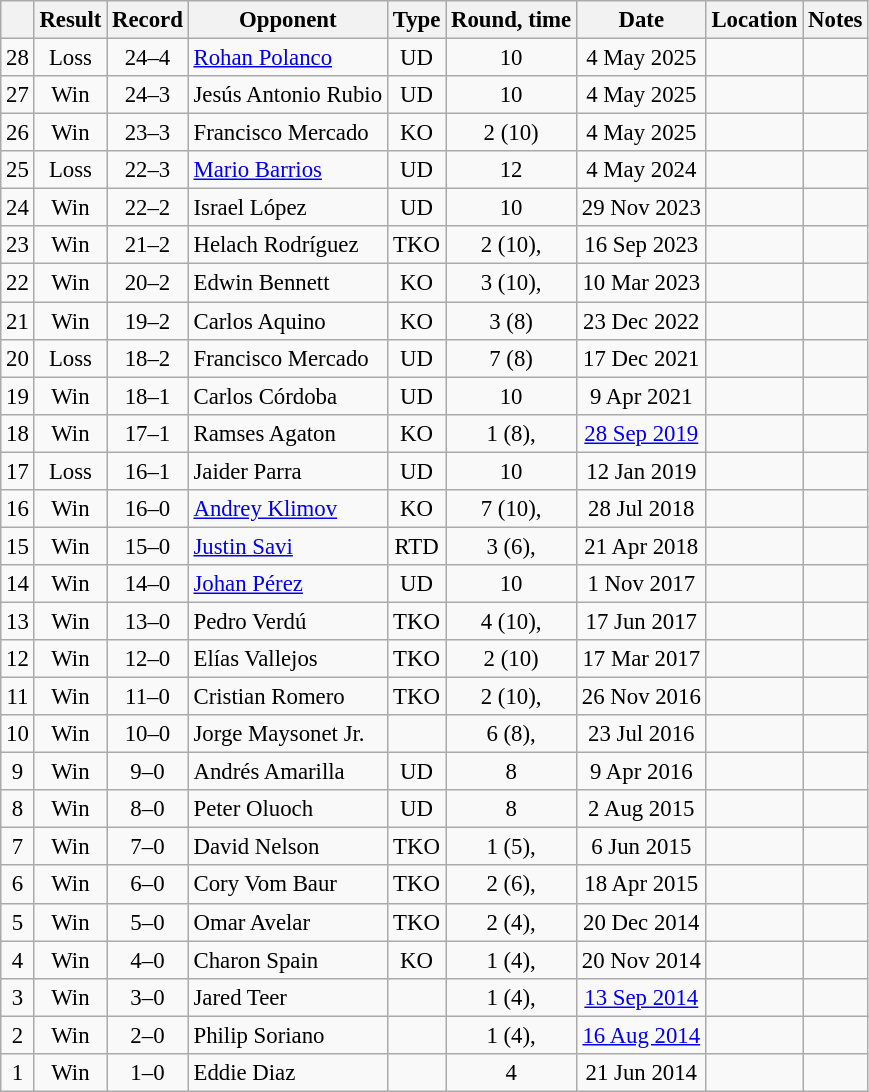<table class="wikitable" style="text-align:center; font-size:95%">
<tr>
<th></th>
<th>Result</th>
<th>Record</th>
<th>Opponent</th>
<th>Type</th>
<th>Round, time</th>
<th>Date</th>
<th>Location</th>
<th>Notes</th>
</tr>
<tr>
<td>28</td>
<td>Loss</td>
<td>24–4</td>
<td style="text-align:left;"> <a href='#'>Rohan Polanco</a></td>
<td>UD</td>
<td>10</td>
<td>4 May 2025</td>
<td style="text-align:left;"></td>
<td align=left></td>
</tr>
<tr>
<td>27</td>
<td>Win</td>
<td>24–3</td>
<td style="text-align:left;"> Jesús Antonio Rubio</td>
<td>UD</td>
<td>10</td>
<td>4 May 2025</td>
<td style="text-align:left;"></td>
<td align=left></td>
</tr>
<tr>
<td>26</td>
<td>Win</td>
<td>23–3</td>
<td style="text-align:left;"> Francisco Mercado</td>
<td>KO</td>
<td>2 (10)</td>
<td>4 May 2025</td>
<td style="text-align:left;"></td>
<td align=left></td>
</tr>
<tr>
<td>25</td>
<td>Loss</td>
<td>22–3</td>
<td align=left> <a href='#'>Mario Barrios</a></td>
<td>UD</td>
<td>12</td>
<td>4 May 2024</td>
<td align=left> </td>
<td align=left></td>
</tr>
<tr>
<td>24</td>
<td>Win</td>
<td>22–2</td>
<td style="text-align:left;"> Israel López</td>
<td>UD</td>
<td>10</td>
<td>29 Nov 2023</td>
<td style="text-align:left;"> </td>
<td style="text-align:left;"></td>
</tr>
<tr>
<td>23</td>
<td>Win</td>
<td>21–2</td>
<td style="text-align:left;"> Helach Rodríguez</td>
<td>TKO</td>
<td>2 (10), </td>
<td>16 Sep 2023</td>
<td style="text-align:left;"> </td>
<td style="text-align:left;"></td>
</tr>
<tr>
<td>22</td>
<td>Win</td>
<td>20–2</td>
<td style="text-align:left;"> Edwin Bennett</td>
<td>KO</td>
<td>3 (10), </td>
<td>10 Mar 2023</td>
<td style="text-align:left;"> </td>
<td style="text-align:left;"></td>
</tr>
<tr>
<td>21</td>
<td>Win</td>
<td>19–2</td>
<td style="text-align:left;"> Carlos Aquino</td>
<td>KO</td>
<td>3 (8)</td>
<td>23 Dec 2022</td>
<td style="text-align:left;"> </td>
<td></td>
</tr>
<tr>
<td>20</td>
<td>Loss</td>
<td>18–2</td>
<td style="text-align:left;"> Francisco Mercado</td>
<td>UD</td>
<td>7 (8)</td>
<td>17 Dec 2021</td>
<td style="text-align:left;"> </td>
<td align=left></td>
</tr>
<tr>
<td>19</td>
<td>Win</td>
<td>18–1</td>
<td style="text-align:left;"> Carlos Córdoba</td>
<td>UD</td>
<td>10</td>
<td>9 Apr 2021</td>
<td style="text-align:left;"> </td>
<td></td>
</tr>
<tr>
<td>18</td>
<td>Win</td>
<td>17–1</td>
<td style="text-align:left;"> Ramses Agaton</td>
<td>KO</td>
<td>1 (8), </td>
<td><a href='#'>28 Sep 2019</a></td>
<td style="text-align:left;"> </td>
<td></td>
</tr>
<tr>
<td>17</td>
<td>Loss</td>
<td>16–1</td>
<td style="text-align:left;"> Jaider Parra</td>
<td>UD</td>
<td>10</td>
<td>12 Jan 2019</td>
<td style="text-align:left;"> </td>
<td></td>
</tr>
<tr>
<td>16</td>
<td>Win</td>
<td>16–0</td>
<td style="text-align:left;"> <a href='#'>Andrey Klimov</a></td>
<td>KO</td>
<td>7 (10), </td>
<td>28 Jul 2018</td>
<td style="text-align:left;"> </td>
<td></td>
</tr>
<tr>
<td>15</td>
<td>Win</td>
<td>15–0</td>
<td style="text-align:left;"> <a href='#'>Justin Savi</a></td>
<td>RTD</td>
<td>3 (6), </td>
<td>21 Apr 2018</td>
<td style="text-align:left;"> </td>
<td></td>
</tr>
<tr>
<td>14</td>
<td>Win</td>
<td>14–0</td>
<td style="text-align:left;"> <a href='#'>Johan Pérez</a></td>
<td>UD</td>
<td>10</td>
<td>1 Nov 2017</td>
<td style="text-align:left;"> </td>
<td></td>
</tr>
<tr>
<td>13</td>
<td>Win</td>
<td>13–0</td>
<td style="text-align:left;"> Pedro Verdú</td>
<td>TKO</td>
<td>4 (10), </td>
<td>17 Jun 2017</td>
<td style="text-align:left;"> </td>
<td></td>
</tr>
<tr>
<td>12</td>
<td>Win</td>
<td>12–0</td>
<td style="text-align:left;"> Elías Vallejos</td>
<td>TKO</td>
<td>2 (10)</td>
<td>17 Mar 2017</td>
<td style="text-align:left;"> </td>
<td></td>
</tr>
<tr>
<td>11</td>
<td>Win</td>
<td>11–0</td>
<td style="text-align:left;"> Cristian Romero</td>
<td>TKO</td>
<td>2 (10), </td>
<td>26 Nov 2016</td>
<td style="text-align:left;"> </td>
<td style="text-align:left;"></td>
</tr>
<tr>
<td>10</td>
<td>Win</td>
<td>10–0</td>
<td style="text-align:left;"> Jorge Maysonet Jr.</td>
<td></td>
<td>6 (8), </td>
<td>23 Jul 2016</td>
<td style="text-align:left;"> </td>
<td></td>
</tr>
<tr>
<td>9</td>
<td>Win</td>
<td>9–0</td>
<td style="text-align:left;"> Andrés Amarilla</td>
<td>UD</td>
<td>8</td>
<td>9 Apr 2016</td>
<td style="text-align:left;"> </td>
<td></td>
</tr>
<tr>
<td>8</td>
<td>Win</td>
<td>8–0</td>
<td style="text-align:left;"> Peter Oluoch</td>
<td>UD</td>
<td>8</td>
<td>2 Aug 2015</td>
<td style="text-align:left;"> </td>
<td></td>
</tr>
<tr>
<td>7</td>
<td>Win</td>
<td>7–0</td>
<td style="text-align:left;"> David Nelson</td>
<td>TKO</td>
<td>1 (5), </td>
<td>6 Jun 2015</td>
<td style="text-align:left;"> </td>
<td></td>
</tr>
<tr>
<td>6</td>
<td>Win</td>
<td>6–0</td>
<td style="text-align:left;"> Cory Vom Baur</td>
<td>TKO</td>
<td>2 (6), </td>
<td>18 Apr 2015</td>
<td style="text-align:left;"> </td>
<td></td>
</tr>
<tr>
<td>5</td>
<td>Win</td>
<td>5–0</td>
<td style="text-align:left;"> Omar Avelar</td>
<td>TKO</td>
<td>2 (4), </td>
<td>20 Dec 2014</td>
<td style="text-align:left;"> </td>
<td></td>
</tr>
<tr>
<td>4</td>
<td>Win</td>
<td>4–0</td>
<td style="text-align:left;"> Charon Spain</td>
<td>KO</td>
<td>1 (4), </td>
<td>20 Nov 2014</td>
<td style="text-align:left;"> </td>
<td></td>
</tr>
<tr>
<td>3</td>
<td>Win</td>
<td>3–0</td>
<td style="text-align:left;"> Jared Teer</td>
<td></td>
<td>1 (4), </td>
<td><a href='#'>13 Sep 2014</a></td>
<td style="text-align:left;"> </td>
<td></td>
</tr>
<tr>
<td>2</td>
<td>Win</td>
<td>2–0</td>
<td style="text-align:left;"> Philip Soriano</td>
<td></td>
<td>1 (4), </td>
<td><a href='#'>16 Aug 2014</a></td>
<td style="text-align:left;"> </td>
<td></td>
</tr>
<tr>
<td>1</td>
<td>Win</td>
<td>1–0</td>
<td style="text-align:left;"> Eddie Diaz</td>
<td></td>
<td>4</td>
<td>21 Jun 2014</td>
<td style="text-align:left;"> </td>
<td></td>
</tr>
</table>
